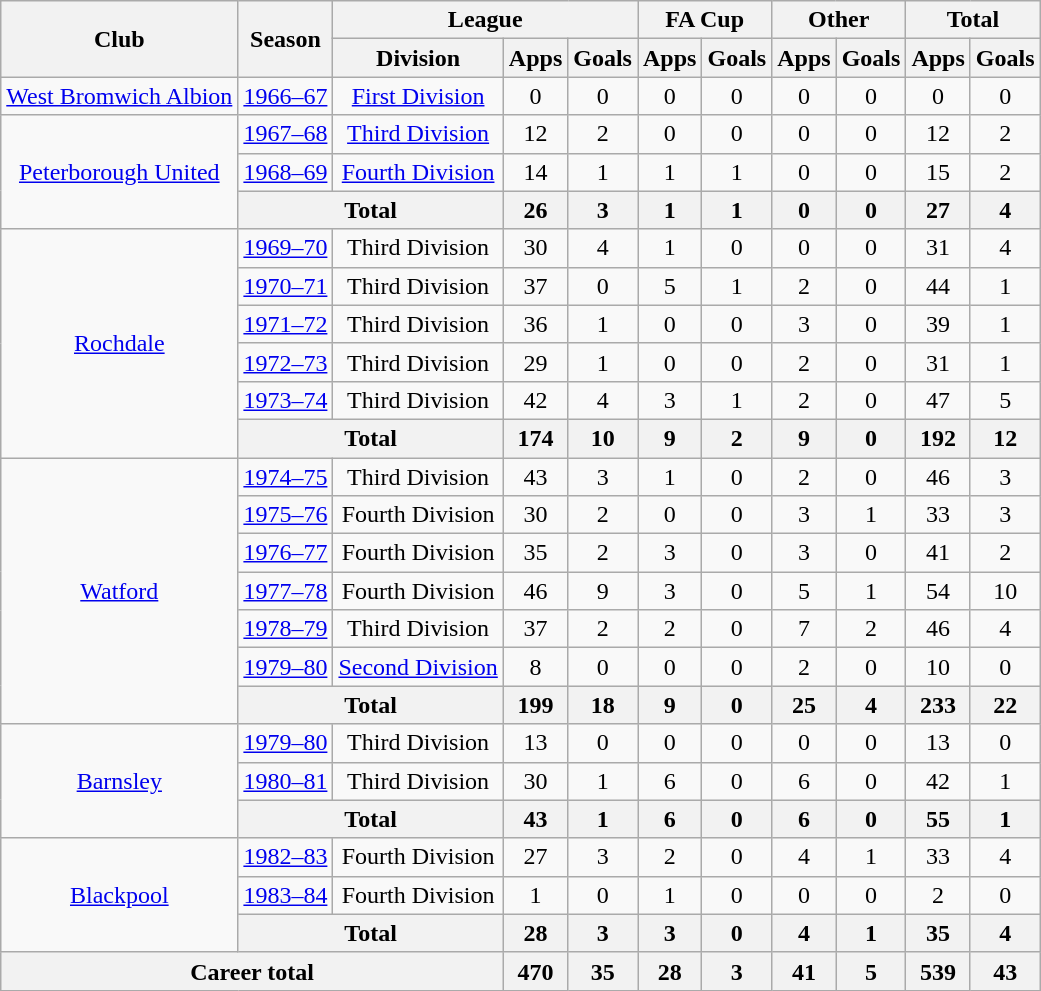<table class="wikitable" style="text-align: center;">
<tr>
<th rowspan="2">Club</th>
<th rowspan="2">Season</th>
<th colspan="3">League</th>
<th colspan="2">FA Cup</th>
<th colspan="2">Other</th>
<th colspan="2">Total</th>
</tr>
<tr>
<th>Division</th>
<th>Apps</th>
<th>Goals</th>
<th>Apps</th>
<th>Goals</th>
<th>Apps</th>
<th>Goals</th>
<th>Apps</th>
<th>Goals</th>
</tr>
<tr>
<td><a href='#'>West Bromwich Albion</a></td>
<td><a href='#'>1966–67</a></td>
<td><a href='#'>First Division</a></td>
<td>0</td>
<td>0</td>
<td>0</td>
<td>0</td>
<td>0</td>
<td>0</td>
<td>0</td>
<td>0</td>
</tr>
<tr>
<td rowspan="3"><a href='#'>Peterborough United</a></td>
<td><a href='#'>1967–68</a></td>
<td><a href='#'>Third Division</a></td>
<td>12</td>
<td>2</td>
<td>0</td>
<td>0</td>
<td>0</td>
<td>0</td>
<td>12</td>
<td>2</td>
</tr>
<tr>
<td><a href='#'>1968–69</a></td>
<td><a href='#'>Fourth Division</a></td>
<td>14</td>
<td>1</td>
<td>1</td>
<td>1</td>
<td>0</td>
<td>0</td>
<td>15</td>
<td>2</td>
</tr>
<tr>
<th colspan="2">Total</th>
<th>26</th>
<th>3</th>
<th>1</th>
<th>1</th>
<th>0</th>
<th>0</th>
<th>27</th>
<th>4</th>
</tr>
<tr>
<td rowspan="6"><a href='#'>Rochdale</a></td>
<td><a href='#'>1969–70</a></td>
<td>Third Division</td>
<td>30</td>
<td>4</td>
<td>1</td>
<td>0</td>
<td>0</td>
<td>0</td>
<td>31</td>
<td>4</td>
</tr>
<tr>
<td><a href='#'>1970–71</a></td>
<td>Third Division</td>
<td>37</td>
<td>0</td>
<td>5</td>
<td>1</td>
<td>2</td>
<td>0</td>
<td>44</td>
<td>1</td>
</tr>
<tr>
<td><a href='#'>1971–72</a></td>
<td>Third Division</td>
<td>36</td>
<td>1</td>
<td>0</td>
<td>0</td>
<td>3</td>
<td>0</td>
<td>39</td>
<td>1</td>
</tr>
<tr>
<td><a href='#'>1972–73</a></td>
<td>Third Division</td>
<td>29</td>
<td>1</td>
<td>0</td>
<td>0</td>
<td>2</td>
<td>0</td>
<td>31</td>
<td>1</td>
</tr>
<tr>
<td><a href='#'>1973–74</a></td>
<td>Third Division</td>
<td>42</td>
<td>4</td>
<td>3</td>
<td>1</td>
<td>2</td>
<td>0</td>
<td>47</td>
<td>5</td>
</tr>
<tr>
<th colspan="2">Total</th>
<th>174</th>
<th>10</th>
<th>9</th>
<th>2</th>
<th>9</th>
<th>0</th>
<th>192</th>
<th>12</th>
</tr>
<tr>
<td rowspan="7"><a href='#'>Watford</a></td>
<td><a href='#'>1974–75</a></td>
<td>Third Division</td>
<td>43</td>
<td>3</td>
<td>1</td>
<td>0</td>
<td>2</td>
<td>0</td>
<td>46</td>
<td>3</td>
</tr>
<tr>
<td><a href='#'>1975–76</a></td>
<td>Fourth Division</td>
<td>30</td>
<td>2</td>
<td>0</td>
<td>0</td>
<td>3</td>
<td>1</td>
<td>33</td>
<td>3</td>
</tr>
<tr>
<td><a href='#'>1976–77</a></td>
<td>Fourth Division</td>
<td>35</td>
<td>2</td>
<td>3</td>
<td>0</td>
<td>3</td>
<td>0</td>
<td>41</td>
<td>2</td>
</tr>
<tr>
<td><a href='#'>1977–78</a></td>
<td>Fourth Division</td>
<td>46</td>
<td>9</td>
<td>3</td>
<td>0</td>
<td>5</td>
<td>1</td>
<td>54</td>
<td>10</td>
</tr>
<tr>
<td><a href='#'>1978–79</a></td>
<td>Third Division</td>
<td>37</td>
<td>2</td>
<td>2</td>
<td>0</td>
<td>7</td>
<td>2</td>
<td>46</td>
<td>4</td>
</tr>
<tr>
<td><a href='#'>1979–80</a></td>
<td><a href='#'>Second Division</a></td>
<td>8</td>
<td>0</td>
<td>0</td>
<td>0</td>
<td>2</td>
<td>0</td>
<td>10</td>
<td>0</td>
</tr>
<tr>
<th colspan="2">Total</th>
<th>199</th>
<th>18</th>
<th>9</th>
<th>0</th>
<th>25</th>
<th>4</th>
<th>233</th>
<th>22</th>
</tr>
<tr>
<td rowspan="3"><a href='#'>Barnsley</a></td>
<td><a href='#'>1979–80</a></td>
<td>Third Division</td>
<td>13</td>
<td>0</td>
<td>0</td>
<td>0</td>
<td>0</td>
<td>0</td>
<td>13</td>
<td>0</td>
</tr>
<tr>
<td><a href='#'>1980–81</a></td>
<td>Third Division</td>
<td>30</td>
<td>1</td>
<td>6</td>
<td>0</td>
<td>6</td>
<td>0</td>
<td>42</td>
<td>1</td>
</tr>
<tr>
<th colspan="2">Total</th>
<th>43</th>
<th>1</th>
<th>6</th>
<th>0</th>
<th>6</th>
<th>0</th>
<th>55</th>
<th>1</th>
</tr>
<tr>
<td rowspan="3"><a href='#'>Blackpool</a></td>
<td><a href='#'>1982–83</a></td>
<td>Fourth Division</td>
<td>27</td>
<td>3</td>
<td>2</td>
<td>0</td>
<td>4</td>
<td>1</td>
<td>33</td>
<td>4</td>
</tr>
<tr>
<td><a href='#'>1983–84</a></td>
<td>Fourth Division</td>
<td>1</td>
<td>0</td>
<td>1</td>
<td>0</td>
<td>0</td>
<td>0</td>
<td>2</td>
<td>0</td>
</tr>
<tr>
<th colspan="2">Total</th>
<th>28</th>
<th>3</th>
<th>3</th>
<th>0</th>
<th>4</th>
<th>1</th>
<th>35</th>
<th>4</th>
</tr>
<tr>
<th colspan="3">Career total</th>
<th>470</th>
<th>35</th>
<th>28</th>
<th>3</th>
<th>41</th>
<th>5</th>
<th>539</th>
<th>43</th>
</tr>
</table>
